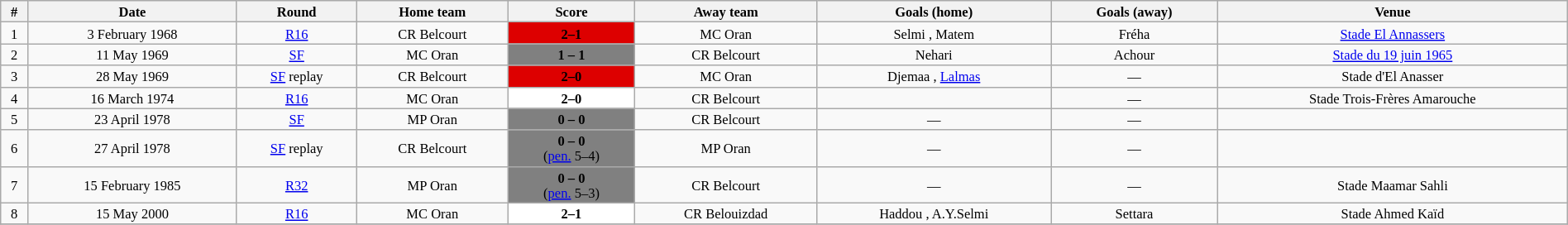<table class="wikitable" style="width:100%; margin:0 left; font-size: 11px; text-align:center">
<tr>
<th>#</th>
<th>Date</th>
<th>Round</th>
<th>Home team</th>
<th>Score</th>
<th>Away team</th>
<th>Goals (home)</th>
<th>Goals (away)</th>
<th>Venue</th>
</tr>
<tr>
<td>1</td>
<td>3 February 1968</td>
<td><a href='#'>R16</a></td>
<td>CR Belcourt</td>
<td style="background:#d00;"><span><strong>2–1</strong></span></td>
<td>MC Oran</td>
<td>Selmi , Matem </td>
<td>Fréha </td>
<td><a href='#'>Stade El Annassers</a></td>
</tr>
<tr>
<td>2</td>
<td>11 May 1969</td>
<td><a href='#'>SF</a></td>
<td>MC Oran</td>
<td style="background:gray"><span><strong>1 – 1</strong></span></td>
<td>CR Belcourt</td>
<td>Nehari </td>
<td>Achour </td>
<td><a href='#'>Stade du 19 juin 1965</a></td>
</tr>
<tr>
<td>3</td>
<td>28 May 1969</td>
<td><a href='#'>SF</a> replay</td>
<td>CR Belcourt</td>
<td style="background:#d00;"><span><strong>2–0</strong></span></td>
<td>MC Oran</td>
<td>Djemaa , <a href='#'>Lalmas</a> </td>
<td>—</td>
<td>Stade d'El Anasser</td>
</tr>
<tr>
<td>4</td>
<td>16 March 1974</td>
<td><a href='#'>R16</a></td>
<td>MC Oran</td>
<td style="background:#ffff;"><span><strong>2–0</strong></span></td>
<td>CR Belcourt</td>
<td></td>
<td>—</td>
<td>Stade Trois-Frères Amarouche</td>
</tr>
<tr>
<td>5</td>
<td>23 April 1978</td>
<td><a href='#'>SF</a></td>
<td>MP Oran</td>
<td style="background:gray"><span><strong>0 – 0</strong></span></td>
<td>CR Belcourt</td>
<td>—</td>
<td>—</td>
<td></td>
</tr>
<tr>
<td>6</td>
<td>27 April 1978</td>
<td><a href='#'>SF</a> replay</td>
<td>CR Belcourt</td>
<td style="background:gray"><span><strong>0 – 0</strong><br>(<a href='#'>pen.</a> 5–4)</span></td>
<td>MP Oran</td>
<td>—</td>
<td>—</td>
<td></td>
</tr>
<tr>
<td>7</td>
<td>15 February 1985</td>
<td><a href='#'>R32</a></td>
<td>MP Oran</td>
<td style="background:gray"><span><strong>0 – 0</strong><br>(<a href='#'>pen.</a> 5–3)</span></td>
<td>CR Belcourt</td>
<td>—</td>
<td>—</td>
<td>Stade Maamar Sahli</td>
</tr>
<tr>
<td>8</td>
<td>15 May 2000</td>
<td><a href='#'>R16</a></td>
<td>MC Oran</td>
<td style="background:#ffff;"><span><strong>2–1</strong></span></td>
<td>CR Belouizdad</td>
<td>Haddou , A.Y.Selmi </td>
<td>Settara </td>
<td>Stade Ahmed Kaïd</td>
</tr>
<tr>
</tr>
</table>
